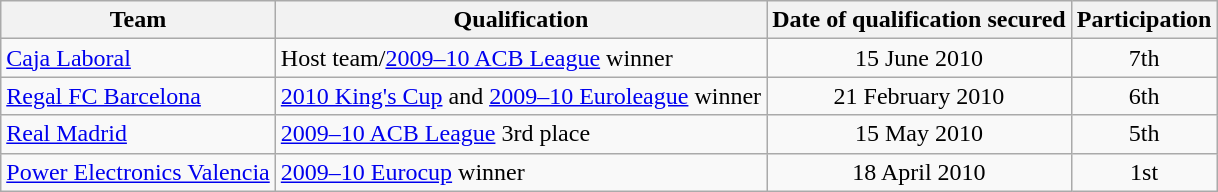<table class="wikitable">
<tr>
<th>Team</th>
<th>Qualification</th>
<th>Date of qualification secured</th>
<th>Participation</th>
</tr>
<tr>
<td><a href='#'>Caja Laboral</a></td>
<td>Host team/<a href='#'>2009–10 ACB League</a> winner</td>
<td align=center>15 June 2010</td>
<td align=center>7th</td>
</tr>
<tr>
<td><a href='#'>Regal FC Barcelona</a></td>
<td><a href='#'>2010 King's Cup</a> and <a href='#'>2009–10 Euroleague</a> winner</td>
<td align=center>21 February 2010</td>
<td align=center>6th</td>
</tr>
<tr>
<td><a href='#'>Real Madrid</a></td>
<td><a href='#'>2009–10 ACB League</a> 3rd place</td>
<td align=center>15 May 2010</td>
<td align=center>5th</td>
</tr>
<tr>
<td><a href='#'>Power Electronics Valencia</a></td>
<td><a href='#'>2009–10 Eurocup</a> winner</td>
<td align=center>18 April 2010</td>
<td align=center>1st</td>
</tr>
</table>
